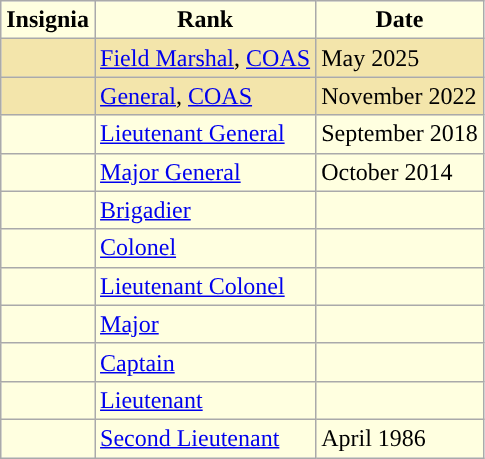<table class="wikitable">
<tr>
<th style="background:#FFFFE0">Insignia</th>
<th style="background:#FFFFE0">Rank</th>
<th style="background:#FFFFE0">Date</th>
</tr>
<tr>
<td style="background:#F3E5AB"> </td>
<td style="background:#F3E5AB"><a href='#'>Field Marshal</a>, <a href='#'>COAS</a></td>
<td style="background:#F3E5AB">May 2025</td>
</tr>
<tr>
<td style="background:#F3E5AB"> </td>
<td style="background:#F3E5AB"><a href='#'>General</a>, <a href='#'>COAS</a></td>
<td style="background:#F3E5AB">November 2022</td>
</tr>
<tr>
<td style="background:#FFFFE0"> </td>
<td style="background:#FFFFE0"><a href='#'>Lieutenant General</a></td>
<td style="background:#FFFFE0">September 2018</td>
</tr>
<tr>
<td style="background:#FFFFE0"> </td>
<td style="background:#FFFFE0"><a href='#'>Major General</a></td>
<td style="background:#FFFFE0">October 2014</td>
</tr>
<tr>
<td style="background:#FFFFE0"> </td>
<td style="background:#FFFFE0"><a href='#'>Brigadier</a></td>
<td style="background:#FFFFE0"></td>
</tr>
<tr>
<td style="background:#FFFFE0"></td>
<td style="background:#FFFFE0"><a href='#'>Colonel</a></td>
<td style="background:#FFFFE0"></td>
</tr>
<tr>
<td style="background:#FFFFE0"></td>
<td style="background:#FFFFE0"><a href='#'>Lieutenant Colonel</a></td>
<td style="background:#FFFFE0"></td>
</tr>
<tr>
<td style="background:#FFFFE0"></td>
<td style="background:#FFFFE0"><a href='#'>Major</a></td>
<td style="background:#FFFFE0"></td>
</tr>
<tr>
<td style="background:#FFFFE0"></td>
<td style="background:#FFFFE0"><a href='#'>Captain</a></td>
<td style="background:#FFFFE0"></td>
</tr>
<tr>
<td style="background:#FFFFE0"></td>
<td style="background:#FFFFE0"><a href='#'>Lieutenant</a></td>
<td style="background:#FFFFE0"></td>
</tr>
<tr>
<td style="background:#FFFFE0"></td>
<td style="background:#FFFFE0"><a href='#'>Second Lieutenant</a></td>
<td style="background:#FFFFE0">April 1986</td>
</tr>
</table>
